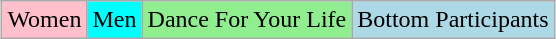<table class="wikitable" style="margin:1em auto; text-align:center;">
<tr>
<td Style="background:pink;" "width="20%">Women</td>
<td Style="background:cyan;" "width="20%">Men</td>
<td Style="background:lightgreen;">Dance For Your Life</td>
<td Style="background:lightblue;">Bottom Participants</td>
</tr>
</table>
